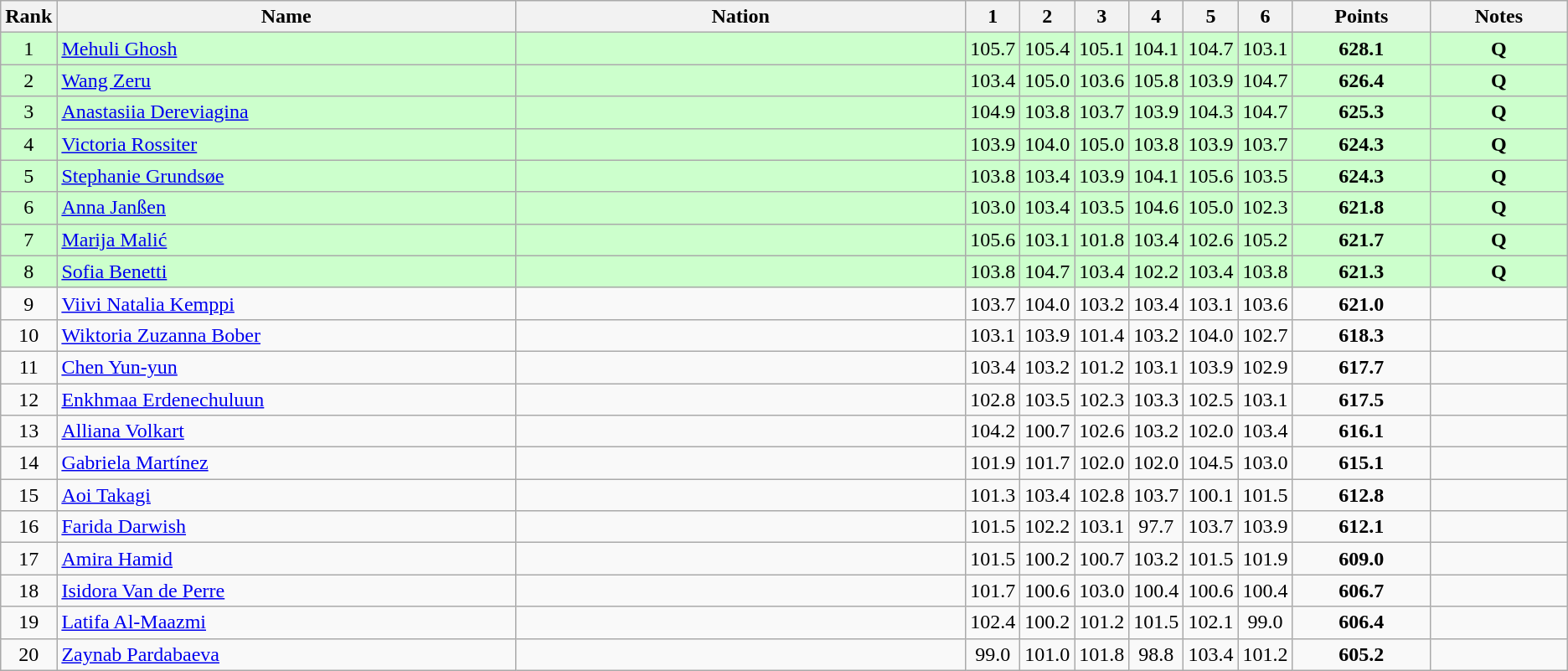<table class="wikitable" style="text-align:center;">
<tr>
<th>Rank</th>
<th style="width:25em;">Name</th>
<th style="width:25em;">Nation</th>
<th style="width:2em;">1</th>
<th style="width:2em;">2</th>
<th style="width:2em;">3</th>
<th style="width:2em;">4</th>
<th style="width:2em;">5</th>
<th style="width:2em;">6</th>
<th style="width:7em;">Points</th>
<th style="width:7em;">Notes</th>
</tr>
<tr bgcolor=ccffcc>
<td>1</td>
<td align=left><a href='#'>Mehuli Ghosh</a></td>
<td align=left></td>
<td>105.7</td>
<td>105.4</td>
<td>105.1</td>
<td>104.1</td>
<td>104.7</td>
<td>103.1</td>
<td><strong>628.1</strong></td>
<td><strong>Q</strong></td>
</tr>
<tr bgcolor=ccffcc>
<td>2</td>
<td align=left><a href='#'>Wang Zeru</a></td>
<td align=left></td>
<td>103.4</td>
<td>105.0</td>
<td>103.6</td>
<td>105.8</td>
<td>103.9</td>
<td>104.7</td>
<td><strong>626.4</strong></td>
<td><strong>Q</strong></td>
</tr>
<tr bgcolor=ccffcc>
<td>3</td>
<td align=left><a href='#'>Anastasiia Dereviagina</a></td>
<td align=left></td>
<td>104.9</td>
<td>103.8</td>
<td>103.7</td>
<td>103.9</td>
<td>104.3</td>
<td>104.7</td>
<td><strong>625.3</strong></td>
<td><strong>Q</strong></td>
</tr>
<tr bgcolor=ccffcc>
<td>4</td>
<td align=left><a href='#'>Victoria Rossiter</a></td>
<td align=left></td>
<td>103.9</td>
<td>104.0</td>
<td>105.0</td>
<td>103.8</td>
<td>103.9</td>
<td>103.7</td>
<td><strong>624.3</strong></td>
<td><strong>Q</strong></td>
</tr>
<tr bgcolor=ccffcc>
<td>5</td>
<td align=left><a href='#'>Stephanie Grundsøe</a></td>
<td align=left></td>
<td>103.8</td>
<td>103.4</td>
<td>103.9</td>
<td>104.1</td>
<td>105.6</td>
<td>103.5</td>
<td><strong>624.3</strong></td>
<td><strong>Q</strong></td>
</tr>
<tr bgcolor=ccffcc>
<td>6</td>
<td align=left><a href='#'>Anna Janßen</a></td>
<td align=left></td>
<td>103.0</td>
<td>103.4</td>
<td>103.5</td>
<td>104.6</td>
<td>105.0</td>
<td>102.3</td>
<td><strong>621.8</strong></td>
<td><strong>Q</strong></td>
</tr>
<tr bgcolor=ccffcc>
<td>7</td>
<td align=left><a href='#'>Marija Malić</a></td>
<td align=left></td>
<td>105.6</td>
<td>103.1</td>
<td>101.8</td>
<td>103.4</td>
<td>102.6</td>
<td>105.2</td>
<td><strong>621.7</strong></td>
<td><strong>Q</strong></td>
</tr>
<tr bgcolor=ccffcc>
<td>8</td>
<td align=left><a href='#'>Sofia Benetti</a></td>
<td align=left></td>
<td>103.8</td>
<td>104.7</td>
<td>103.4</td>
<td>102.2</td>
<td>103.4</td>
<td>103.8</td>
<td><strong>621.3</strong></td>
<td><strong>Q</strong></td>
</tr>
<tr>
<td>9</td>
<td align=left><a href='#'>Viivi Natalia Kemppi</a></td>
<td align=left></td>
<td>103.7</td>
<td>104.0</td>
<td>103.2</td>
<td>103.4</td>
<td>103.1</td>
<td>103.6</td>
<td><strong>621.0</strong></td>
<td></td>
</tr>
<tr>
<td>10</td>
<td align=left><a href='#'>Wiktoria Zuzanna Bober</a></td>
<td align=left></td>
<td>103.1</td>
<td>103.9</td>
<td>101.4</td>
<td>103.2</td>
<td>104.0</td>
<td>102.7</td>
<td><strong>618.3</strong></td>
<td></td>
</tr>
<tr>
<td>11</td>
<td align=left><a href='#'>Chen Yun-yun</a></td>
<td align=left></td>
<td>103.4</td>
<td>103.2</td>
<td>101.2</td>
<td>103.1</td>
<td>103.9</td>
<td>102.9</td>
<td><strong>617.7</strong></td>
<td></td>
</tr>
<tr>
<td>12</td>
<td align=left><a href='#'>Enkhmaa Erdenechuluun</a></td>
<td align=left></td>
<td>102.8</td>
<td>103.5</td>
<td>102.3</td>
<td>103.3</td>
<td>102.5</td>
<td>103.1</td>
<td><strong>617.5</strong></td>
<td></td>
</tr>
<tr>
<td>13</td>
<td align=left><a href='#'>Alliana Volkart</a></td>
<td align=left></td>
<td>104.2</td>
<td>100.7</td>
<td>102.6</td>
<td>103.2</td>
<td>102.0</td>
<td>103.4</td>
<td><strong>616.1</strong></td>
<td></td>
</tr>
<tr>
<td>14</td>
<td align=left><a href='#'>Gabriela Martínez</a></td>
<td align=left></td>
<td>101.9</td>
<td>101.7</td>
<td>102.0</td>
<td>102.0</td>
<td>104.5</td>
<td>103.0</td>
<td><strong>615.1</strong></td>
<td></td>
</tr>
<tr>
<td>15</td>
<td align=left><a href='#'>Aoi Takagi</a></td>
<td align=left></td>
<td>101.3</td>
<td>103.4</td>
<td>102.8</td>
<td>103.7</td>
<td>100.1</td>
<td>101.5</td>
<td><strong>612.8</strong></td>
<td></td>
</tr>
<tr>
<td>16</td>
<td align=left><a href='#'>Farida Darwish</a></td>
<td align=left></td>
<td>101.5</td>
<td>102.2</td>
<td>103.1</td>
<td>97.7</td>
<td>103.7</td>
<td>103.9</td>
<td><strong>612.1</strong></td>
<td></td>
</tr>
<tr>
<td>17</td>
<td align=left><a href='#'>Amira Hamid</a></td>
<td align=left></td>
<td>101.5</td>
<td>100.2</td>
<td>100.7</td>
<td>103.2</td>
<td>101.5</td>
<td>101.9</td>
<td><strong>609.0</strong></td>
<td></td>
</tr>
<tr>
<td>18</td>
<td align=left><a href='#'>Isidora Van de Perre</a></td>
<td align=left></td>
<td>101.7</td>
<td>100.6</td>
<td>103.0</td>
<td>100.4</td>
<td>100.6</td>
<td>100.4</td>
<td><strong>606.7</strong></td>
<td></td>
</tr>
<tr>
<td>19</td>
<td align=left><a href='#'>Latifa Al-Maazmi</a></td>
<td align=left></td>
<td>102.4</td>
<td>100.2</td>
<td>101.2</td>
<td>101.5</td>
<td>102.1</td>
<td>99.0</td>
<td><strong>606.4</strong></td>
<td></td>
</tr>
<tr>
<td>20</td>
<td align=left><a href='#'>Zaynab Pardabaeva</a></td>
<td align=left></td>
<td>99.0</td>
<td>101.0</td>
<td>101.8</td>
<td>98.8</td>
<td>103.4</td>
<td>101.2</td>
<td><strong>605.2</strong></td>
<td></td>
</tr>
</table>
